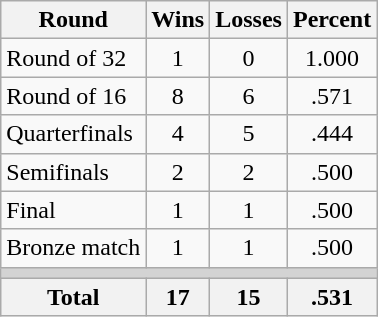<table class=wikitable>
<tr>
<th>Round</th>
<th>Wins</th>
<th>Losses</th>
<th>Percent</th>
</tr>
<tr align=center>
<td align=left>Round of 32</td>
<td>1</td>
<td>0</td>
<td>1.000</td>
</tr>
<tr align=center>
<td align=left>Round of 16</td>
<td>8</td>
<td>6</td>
<td>.571</td>
</tr>
<tr align=center>
<td align=left>Quarterfinals</td>
<td>4</td>
<td>5</td>
<td>.444</td>
</tr>
<tr align=center>
<td align=left>Semifinals</td>
<td>2</td>
<td>2</td>
<td>.500</td>
</tr>
<tr align=center>
<td align=left>Final</td>
<td>1</td>
<td>1</td>
<td>.500</td>
</tr>
<tr align=center>
<td align=left>Bronze match</td>
<td>1</td>
<td>1</td>
<td>.500</td>
</tr>
<tr>
<td colspan=4 bgcolor=lightgray></td>
</tr>
<tr>
<th>Total</th>
<th>17</th>
<th>15</th>
<th>.531</th>
</tr>
</table>
